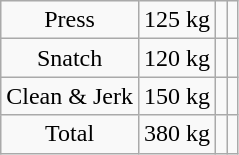<table class = "wikitable" style="text-align:center;">
<tr>
<td>Press</td>
<td>125 kg</td>
<td align=left></td>
<td></td>
</tr>
<tr>
<td>Snatch</td>
<td>120 kg</td>
<td align=left></td>
<td></td>
</tr>
<tr>
<td>Clean & Jerk</td>
<td>150 kg</td>
<td align=left></td>
<td></td>
</tr>
<tr>
<td>Total</td>
<td>380 kg</td>
<td align=left></td>
<td></td>
</tr>
</table>
